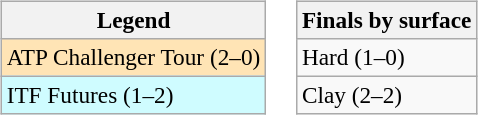<table>
<tr valign=top>
<td><br><table class="wikitable" style=font-size:97%>
<tr>
<th>Legend</th>
</tr>
<tr style="background:moccasin;">
<td>ATP Challenger Tour (2–0)</td>
</tr>
<tr style="background:#cffcff;">
<td>ITF Futures (1–2)</td>
</tr>
</table>
</td>
<td><br><table class="wikitable" style=font-size:97%>
<tr>
<th>Finals by surface</th>
</tr>
<tr>
<td>Hard (1–0)</td>
</tr>
<tr>
<td>Clay (2–2)</td>
</tr>
</table>
</td>
</tr>
</table>
